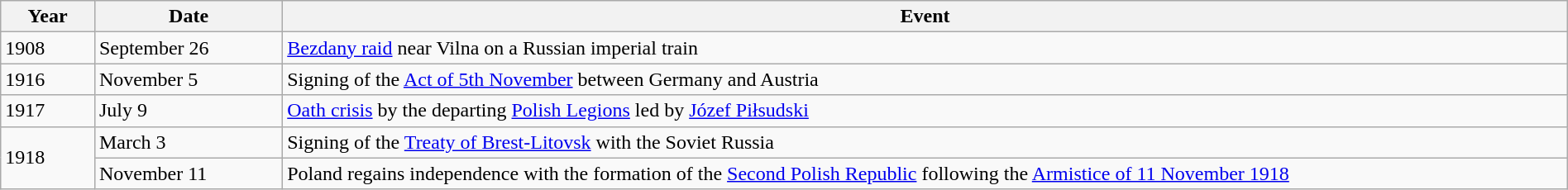<table class="wikitable" width="100%">
<tr>
<th style="width:6%">Year</th>
<th style="width:12%">Date</th>
<th>Event</th>
</tr>
<tr>
<td>1908</td>
<td>September 26</td>
<td><a href='#'>Bezdany raid</a> near Vilna on a Russian imperial train</td>
</tr>
<tr>
<td>1916</td>
<td>November 5</td>
<td>Signing of the <a href='#'>Act of 5th November</a> between Germany and Austria</td>
</tr>
<tr>
<td>1917</td>
<td>July 9</td>
<td><a href='#'>Oath crisis</a> by the departing <a href='#'>Polish Legions</a> led by <a href='#'>Józef Piłsudski</a></td>
</tr>
<tr>
<td rowspan="2">1918</td>
<td>March 3</td>
<td>Signing of the <a href='#'>Treaty of Brest-Litovsk</a> with the Soviet Russia</td>
</tr>
<tr>
<td>November 11</td>
<td>Poland regains independence with the formation of the <a href='#'>Second Polish Republic</a> following the <a href='#'>Armistice of 11 November 1918</a></td>
</tr>
</table>
